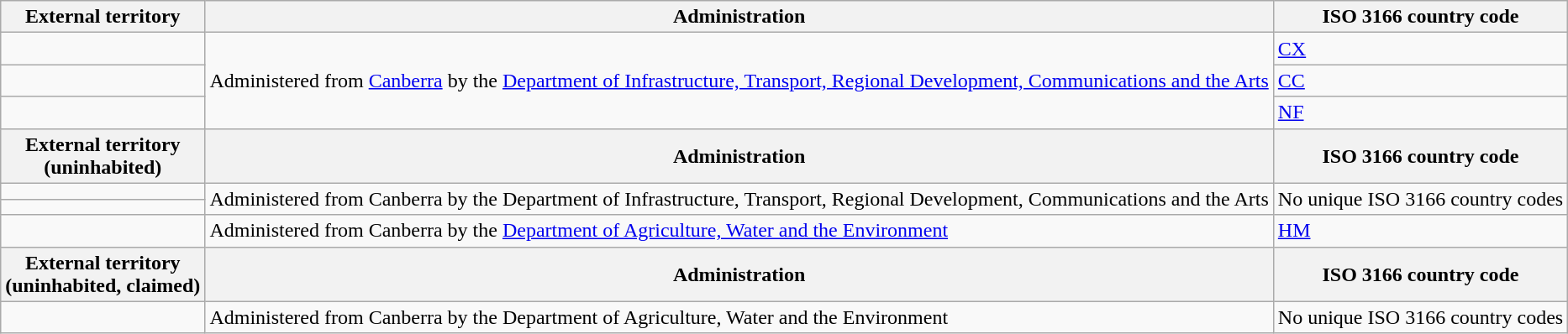<table class="wikitable sortable">
<tr>
<th>External territory</th>
<th>Administration</th>
<th>ISO 3166 country code</th>
</tr>
<tr>
<td></td>
<td rowspan=3>Administered from <a href='#'>Canberra</a> by the <a href='#'>Department of Infrastructure, Transport, Regional Development, Communications and the Arts</a></td>
<td><a href='#'>CX</a></td>
</tr>
<tr>
<td></td>
<td><a href='#'>CC</a></td>
</tr>
<tr>
<td></td>
<td><a href='#'>NF</a></td>
</tr>
<tr>
<th>External territory<br>(uninhabited)</th>
<th>Administration</th>
<th>ISO 3166 country code</th>
</tr>
<tr>
<td></td>
<td rowspan=2>Administered from Canberra by the Department of Infrastructure, Transport, Regional Development, Communications and the Arts</td>
<td rowspan="2">No unique ISO 3166 country codes</td>
</tr>
<tr>
<td></td>
</tr>
<tr>
<td></td>
<td>Administered from Canberra by the <a href='#'>Department of Agriculture, Water and the Environment</a></td>
<td><a href='#'>HM</a></td>
</tr>
<tr>
<th>External territory<br>(uninhabited, claimed)</th>
<th>Administration</th>
<th>ISO 3166 country code</th>
</tr>
<tr>
<td><em></em></td>
<td>Administered from Canberra by the Department of Agriculture, Water and the Environment</td>
<td>No unique ISO 3166 country codes</td>
</tr>
</table>
